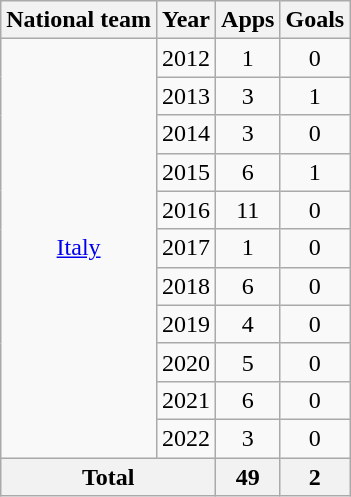<table class="wikitable" style="text-align:center">
<tr>
<th>National team</th>
<th>Year</th>
<th>Apps</th>
<th>Goals</th>
</tr>
<tr>
<td rowspan="11"><a href='#'>Italy</a></td>
<td>2012</td>
<td>1</td>
<td>0</td>
</tr>
<tr>
<td>2013</td>
<td>3</td>
<td>1</td>
</tr>
<tr>
<td>2014</td>
<td>3</td>
<td>0</td>
</tr>
<tr>
<td>2015</td>
<td>6</td>
<td>1</td>
</tr>
<tr>
<td>2016</td>
<td>11</td>
<td>0</td>
</tr>
<tr>
<td>2017</td>
<td>1</td>
<td>0</td>
</tr>
<tr>
<td>2018</td>
<td>6</td>
<td>0</td>
</tr>
<tr>
<td>2019</td>
<td>4</td>
<td>0</td>
</tr>
<tr>
<td>2020</td>
<td>5</td>
<td>0</td>
</tr>
<tr>
<td>2021</td>
<td>6</td>
<td>0</td>
</tr>
<tr>
<td>2022</td>
<td>3</td>
<td>0</td>
</tr>
<tr>
<th colspan="2">Total</th>
<th>49</th>
<th>2</th>
</tr>
</table>
